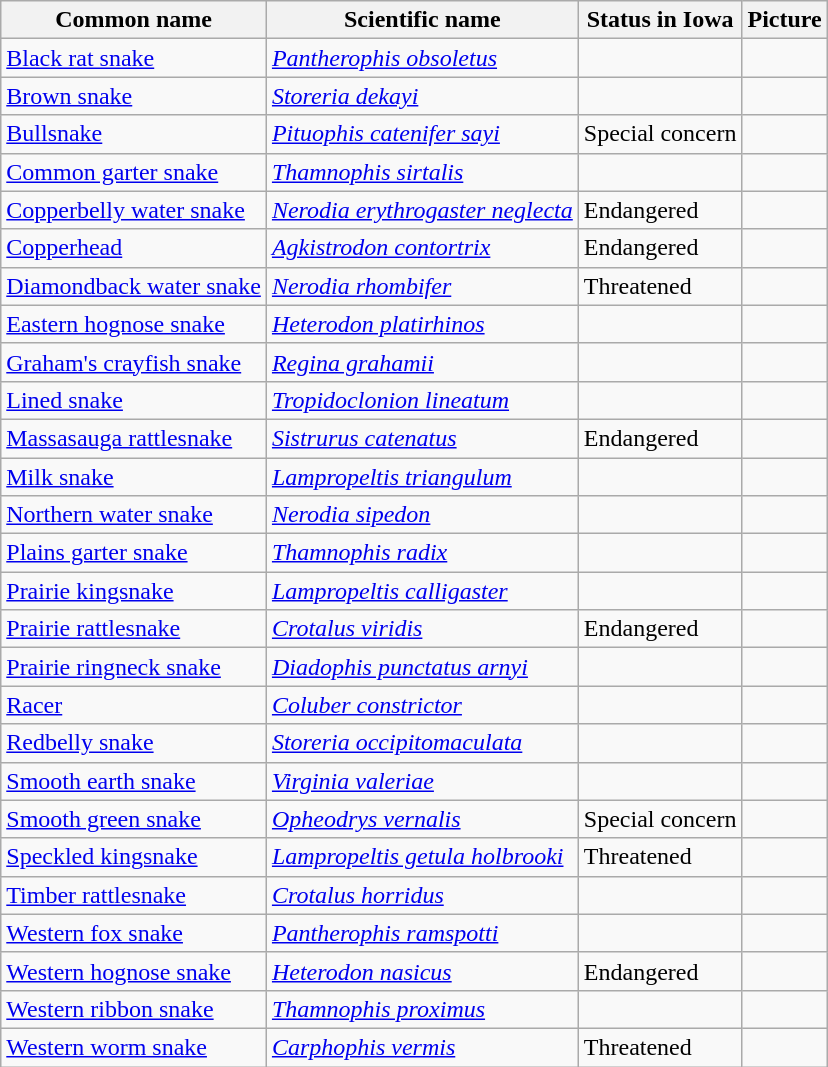<table class="wikitable">
<tr>
<th>Common name</th>
<th>Scientific name</th>
<th>Status in Iowa</th>
<th>Picture</th>
</tr>
<tr>
<td><a href='#'>Black rat snake</a></td>
<td><em><a href='#'>Pantherophis obsoletus</a></em></td>
<td></td>
<td></td>
</tr>
<tr>
<td><a href='#'>Brown snake</a></td>
<td><em><a href='#'>Storeria dekayi</a></em></td>
<td></td>
<td></td>
</tr>
<tr>
<td><a href='#'>Bullsnake</a></td>
<td><em><a href='#'>Pituophis catenifer sayi</a></em></td>
<td>Special concern</td>
<td></td>
</tr>
<tr>
<td><a href='#'>Common garter snake</a></td>
<td><em><a href='#'>Thamnophis sirtalis</a></em></td>
<td></td>
<td></td>
</tr>
<tr>
<td><a href='#'>Copperbelly water snake</a></td>
<td><em><a href='#'>Nerodia erythrogaster neglecta</a></em></td>
<td>Endangered</td>
<td></td>
</tr>
<tr>
<td><a href='#'>Copperhead</a></td>
<td><em><a href='#'>Agkistrodon contortrix</a></em></td>
<td>Endangered</td>
<td></td>
</tr>
<tr>
<td><a href='#'>Diamondback water snake</a></td>
<td><em><a href='#'>Nerodia rhombifer</a></em></td>
<td>Threatened</td>
<td></td>
</tr>
<tr>
<td><a href='#'>Eastern hognose snake</a></td>
<td><em><a href='#'>Heterodon platirhinos</a></em></td>
<td></td>
<td></td>
</tr>
<tr>
<td><a href='#'>Graham's crayfish snake</a></td>
<td><em><a href='#'>Regina grahamii</a></em></td>
<td></td>
<td></td>
</tr>
<tr>
<td><a href='#'>Lined snake</a></td>
<td><em><a href='#'>Tropidoclonion lineatum</a></em></td>
<td></td>
<td></td>
</tr>
<tr>
<td><a href='#'>Massasauga rattlesnake</a></td>
<td><em><a href='#'>Sistrurus catenatus</a></em></td>
<td>Endangered</td>
<td></td>
</tr>
<tr>
<td><a href='#'>Milk snake</a></td>
<td><em><a href='#'>Lampropeltis triangulum</a></em></td>
<td></td>
<td></td>
</tr>
<tr>
<td><a href='#'>Northern water snake</a></td>
<td><em><a href='#'>Nerodia sipedon</a></em></td>
<td></td>
<td></td>
</tr>
<tr>
<td><a href='#'>Plains garter snake</a></td>
<td><em><a href='#'>Thamnophis radix</a></em></td>
<td></td>
<td></td>
</tr>
<tr>
<td><a href='#'>Prairie kingsnake</a></td>
<td><em><a href='#'>Lampropeltis calligaster</a></em></td>
<td></td>
<td></td>
</tr>
<tr>
<td><a href='#'>Prairie rattlesnake</a></td>
<td><em><a href='#'>Crotalus viridis</a></em></td>
<td>Endangered</td>
<td></td>
</tr>
<tr>
<td><a href='#'>Prairie ringneck snake</a></td>
<td><em><a href='#'>Diadophis punctatus arnyi</a></em></td>
<td></td>
<td></td>
</tr>
<tr>
<td><a href='#'>Racer</a></td>
<td><em><a href='#'>Coluber constrictor</a></em></td>
<td></td>
<td></td>
</tr>
<tr>
<td><a href='#'>Redbelly snake</a></td>
<td><em><a href='#'>Storeria occipitomaculata</a></em></td>
<td></td>
<td></td>
</tr>
<tr>
<td><a href='#'>Smooth earth snake</a></td>
<td><em><a href='#'>Virginia valeriae</a></em></td>
<td></td>
<td></td>
</tr>
<tr>
<td><a href='#'>Smooth green snake</a></td>
<td><em><a href='#'>Opheodrys vernalis</a></em></td>
<td>Special concern</td>
<td></td>
</tr>
<tr>
<td><a href='#'>Speckled kingsnake</a></td>
<td><em><a href='#'>Lampropeltis getula holbrooki</a></em></td>
<td>Threatened</td>
<td></td>
</tr>
<tr>
<td><a href='#'>Timber rattlesnake</a></td>
<td><em><a href='#'>Crotalus horridus</a></em></td>
<td></td>
<td></td>
</tr>
<tr>
<td><a href='#'>Western fox snake</a></td>
<td><em><a href='#'>Pantherophis ramspotti</a></em></td>
<td></td>
<td></td>
</tr>
<tr>
<td><a href='#'>Western hognose snake</a></td>
<td><em><a href='#'>Heterodon nasicus</a></em></td>
<td>Endangered</td>
<td></td>
</tr>
<tr>
<td><a href='#'>Western ribbon snake</a></td>
<td><em><a href='#'>Thamnophis proximus</a></em></td>
<td></td>
<td></td>
</tr>
<tr>
<td><a href='#'>Western worm snake</a></td>
<td><em><a href='#'>Carphophis vermis</a></em></td>
<td>Threatened</td>
<td></td>
</tr>
</table>
